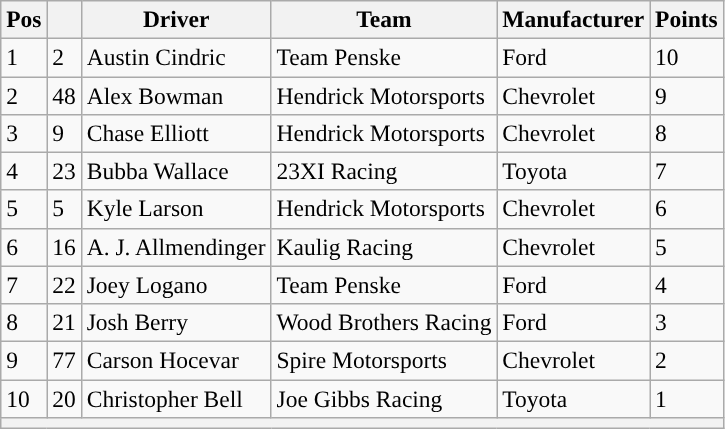<table class="wikitable" style="font-size:98%">
<tr>
<th>Pos</th>
<th></th>
<th>Driver</th>
<th>Team</th>
<th>Manufacturer</th>
<th>Points</th>
</tr>
<tr>
<td>1</td>
<td>2</td>
<td>Austin Cindric</td>
<td>Team Penske</td>
<td>Ford</td>
<td>10</td>
</tr>
<tr>
<td>2</td>
<td>48</td>
<td>Alex Bowman</td>
<td>Hendrick Motorsports</td>
<td>Chevrolet</td>
<td>9</td>
</tr>
<tr>
<td>3</td>
<td>9</td>
<td>Chase Elliott</td>
<td>Hendrick Motorsports</td>
<td>Chevrolet</td>
<td>8</td>
</tr>
<tr>
<td>4</td>
<td>23</td>
<td>Bubba Wallace</td>
<td>23XI Racing</td>
<td>Toyota</td>
<td>7</td>
</tr>
<tr>
<td>5</td>
<td>5</td>
<td>Kyle Larson</td>
<td>Hendrick Motorsports</td>
<td>Chevrolet</td>
<td>6</td>
</tr>
<tr>
<td>6</td>
<td>16</td>
<td>A. J. Allmendinger</td>
<td>Kaulig Racing</td>
<td>Chevrolet</td>
<td>5</td>
</tr>
<tr>
<td>7</td>
<td>22</td>
<td>Joey Logano</td>
<td>Team Penske</td>
<td>Ford</td>
<td>4</td>
</tr>
<tr>
<td>8</td>
<td>21</td>
<td>Josh Berry</td>
<td>Wood Brothers Racing</td>
<td>Ford</td>
<td>3</td>
</tr>
<tr>
<td>9</td>
<td>77</td>
<td>Carson Hocevar</td>
<td>Spire Motorsports</td>
<td>Chevrolet</td>
<td>2</td>
</tr>
<tr>
<td>10</td>
<td>20</td>
<td>Christopher Bell</td>
<td>Joe Gibbs Racing</td>
<td>Toyota</td>
<td>1</td>
</tr>
<tr>
<th colspan="6"></th>
</tr>
</table>
